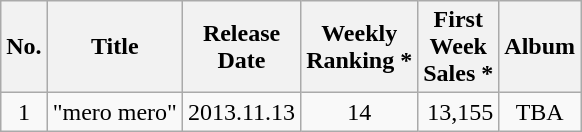<table class="wikitable sortable" style="text-align:center">
<tr>
<th>No.</th>
<th>Title</th>
<th>Release<br>Date</th>
<th>Weekly<br>Ranking *</th>
<th>First<br>Week<br>Sales *</th>
<th>Album</th>
</tr>
<tr>
<td>1</td>
<td align="left">"mero mero"</td>
<td>2013.11.13</td>
<td>14</td>
<td align="right">13,155</td>
<td>TBA</td>
</tr>
</table>
